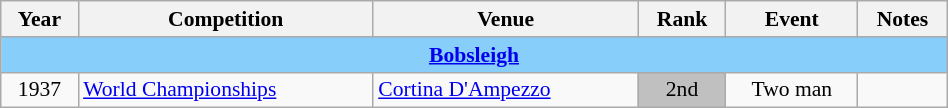<table class="wikitable" width=50% style="font-size:90%; text-align:center;">
<tr>
<th>Year</th>
<th>Competition</th>
<th>Venue</th>
<th>Rank</th>
<th>Event</th>
<th>Notes</th>
</tr>
<tr>
<td colspan="7" style="background:LightSkyBlue;"><strong><a href='#'>Bobsleigh</a></strong></td>
</tr>
<tr>
<td>1937</td>
<td align=left><a href='#'>World Championships</a></td>
<td align=left> <a href='#'>Cortina D'Ampezzo</a></td>
<td bgcolor=silver>2nd</td>
<td>Two man</td>
<td></td>
</tr>
</table>
